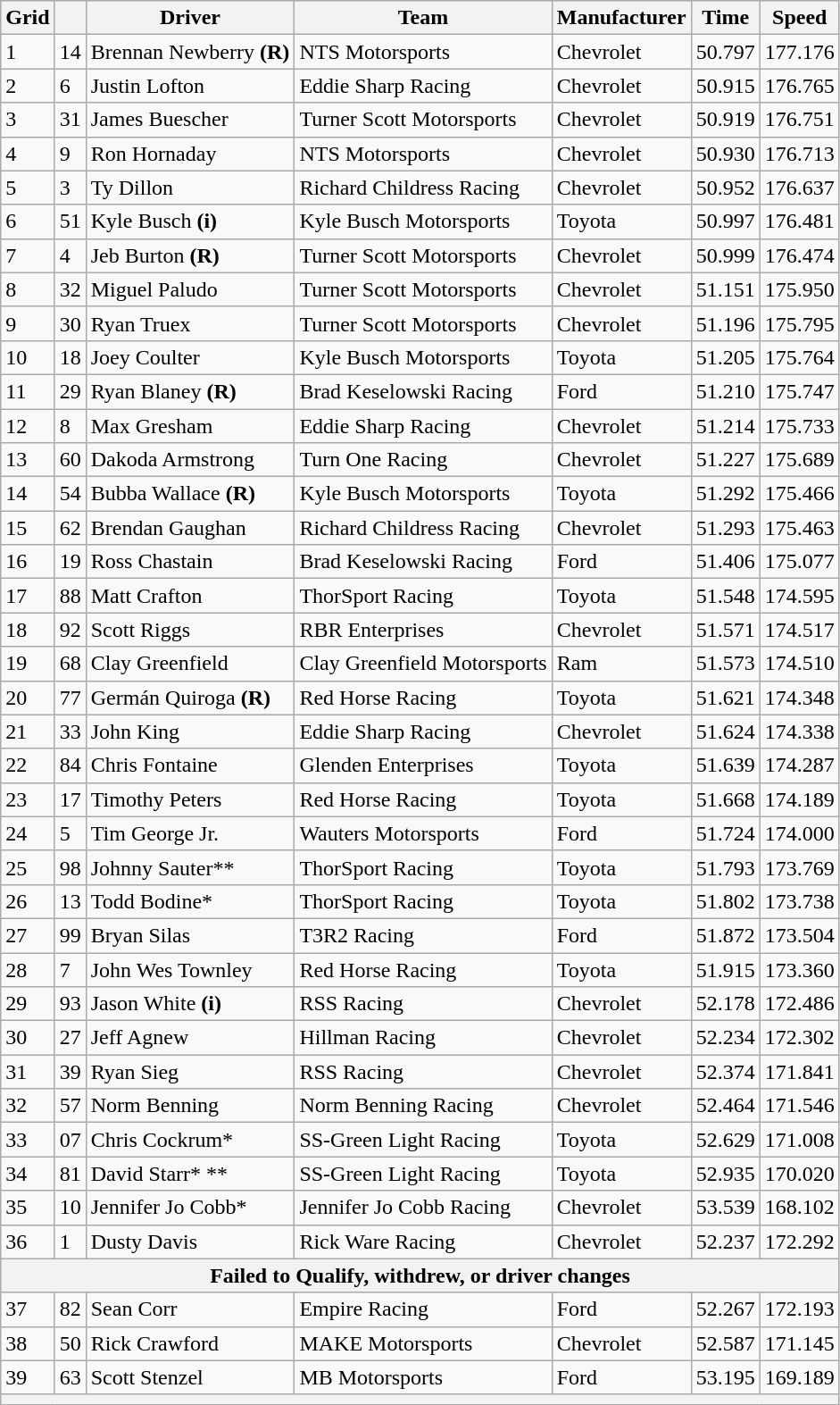<table class="wikitable">
<tr>
<th>Grid</th>
<th></th>
<th>Driver</th>
<th>Team</th>
<th>Manufacturer</th>
<th>Time</th>
<th>Speed</th>
</tr>
<tr>
<td>1</td>
<td>14</td>
<td>Brennan Newberry <strong>(R)</strong></td>
<td>NTS Motorsports</td>
<td>Chevrolet</td>
<td>50.797</td>
<td>177.176</td>
</tr>
<tr>
<td>2</td>
<td>6</td>
<td>Justin Lofton</td>
<td>Eddie Sharp Racing</td>
<td>Chevrolet</td>
<td>50.915</td>
<td>176.765</td>
</tr>
<tr>
<td>3</td>
<td>31</td>
<td>James Buescher</td>
<td>Turner Scott Motorsports</td>
<td>Chevrolet</td>
<td>50.919</td>
<td>176.751</td>
</tr>
<tr>
<td>4</td>
<td>9</td>
<td>Ron Hornaday</td>
<td>NTS Motorsports</td>
<td>Chevrolet</td>
<td>50.930</td>
<td>176.713</td>
</tr>
<tr>
<td>5</td>
<td>3</td>
<td>Ty Dillon</td>
<td>Richard Childress Racing</td>
<td>Chevrolet</td>
<td>50.952</td>
<td>176.637</td>
</tr>
<tr>
<td>6</td>
<td>51</td>
<td>Kyle Busch <strong>(i)</strong></td>
<td>Kyle Busch Motorsports</td>
<td>Toyota</td>
<td>50.997</td>
<td>176.481</td>
</tr>
<tr>
<td>7</td>
<td>4</td>
<td>Jeb Burton <strong>(R)</strong></td>
<td>Turner Scott Motorsports</td>
<td>Chevrolet</td>
<td>50.999</td>
<td>176.474</td>
</tr>
<tr>
<td>8</td>
<td>32</td>
<td>Miguel Paludo</td>
<td>Turner Scott Motorsports</td>
<td>Chevrolet</td>
<td>51.151</td>
<td>175.950</td>
</tr>
<tr>
<td>9</td>
<td>30</td>
<td>Ryan Truex</td>
<td>Turner Scott Motorsports</td>
<td>Chevrolet</td>
<td>51.196</td>
<td>175.795</td>
</tr>
<tr>
<td>10</td>
<td>18</td>
<td>Joey Coulter</td>
<td>Kyle Busch Motorsports</td>
<td>Toyota</td>
<td>51.205</td>
<td>175.764</td>
</tr>
<tr>
<td>11</td>
<td>29</td>
<td>Ryan Blaney <strong>(R)</strong></td>
<td>Brad Keselowski Racing</td>
<td>Ford</td>
<td>51.210</td>
<td>175.747</td>
</tr>
<tr>
<td>12</td>
<td>8</td>
<td>Max Gresham</td>
<td>Eddie Sharp Racing</td>
<td>Chevrolet</td>
<td>51.214</td>
<td>175.733</td>
</tr>
<tr>
<td>13</td>
<td>60</td>
<td>Dakoda Armstrong</td>
<td>Turn One Racing</td>
<td>Chevrolet</td>
<td>51.227</td>
<td>175.689</td>
</tr>
<tr>
<td>14</td>
<td>54</td>
<td>Bubba Wallace <strong>(R)</strong></td>
<td>Kyle Busch Motorsports</td>
<td>Toyota</td>
<td>51.292</td>
<td>175.466</td>
</tr>
<tr>
<td>15</td>
<td>62</td>
<td>Brendan Gaughan</td>
<td>Richard Childress Racing</td>
<td>Chevrolet</td>
<td>51.293</td>
<td>175.463</td>
</tr>
<tr>
<td>16</td>
<td>19</td>
<td>Ross Chastain</td>
<td>Brad Keselowski Racing</td>
<td>Ford</td>
<td>51.406</td>
<td>175.077</td>
</tr>
<tr>
<td>17</td>
<td>88</td>
<td>Matt Crafton</td>
<td>ThorSport Racing</td>
<td>Toyota</td>
<td>51.548</td>
<td>174.595</td>
</tr>
<tr>
<td>18</td>
<td>92</td>
<td>Scott Riggs</td>
<td>RBR Enterprises</td>
<td>Chevrolet</td>
<td>51.571</td>
<td>174.517</td>
</tr>
<tr>
<td>19</td>
<td>68</td>
<td>Clay Greenfield</td>
<td>Clay Greenfield Motorsports</td>
<td>Ram</td>
<td>51.573</td>
<td>174.510</td>
</tr>
<tr>
<td>20</td>
<td>77</td>
<td>Germán Quiroga <strong>(R)</strong></td>
<td>Red Horse Racing</td>
<td>Toyota</td>
<td>51.621</td>
<td>174.348</td>
</tr>
<tr>
<td>21</td>
<td>33</td>
<td>John King</td>
<td>Eddie Sharp Racing</td>
<td>Chevrolet</td>
<td>51.624</td>
<td>174.338</td>
</tr>
<tr>
<td>22</td>
<td>84</td>
<td>Chris Fontaine</td>
<td>Glenden Enterprises</td>
<td>Toyota</td>
<td>51.639</td>
<td>174.287</td>
</tr>
<tr>
<td>23</td>
<td>17</td>
<td>Timothy Peters</td>
<td>Red Horse Racing</td>
<td>Toyota</td>
<td>51.668</td>
<td>174.189</td>
</tr>
<tr>
<td>24</td>
<td>5</td>
<td>Tim George Jr.</td>
<td>Wauters Motorsports</td>
<td>Ford</td>
<td>51.724</td>
<td>174.000</td>
</tr>
<tr>
<td>25</td>
<td>98</td>
<td>Johnny Sauter**</td>
<td>ThorSport Racing</td>
<td>Toyota</td>
<td>51.793</td>
<td>173.769</td>
</tr>
<tr>
<td>26</td>
<td>13</td>
<td>Todd Bodine*</td>
<td>ThorSport Racing</td>
<td>Toyota</td>
<td>51.802</td>
<td>173.738</td>
</tr>
<tr>
<td>27</td>
<td>99</td>
<td>Bryan Silas</td>
<td>T3R2 Racing</td>
<td>Ford</td>
<td>51.872</td>
<td>173.504</td>
</tr>
<tr>
<td>28</td>
<td>7</td>
<td>John Wes Townley</td>
<td>Red Horse Racing</td>
<td>Toyota</td>
<td>51.915</td>
<td>173.360</td>
</tr>
<tr>
<td>29</td>
<td>93</td>
<td>Jason White <strong>(i)</strong></td>
<td>RSS Racing</td>
<td>Chevrolet</td>
<td>52.178</td>
<td>172.486</td>
</tr>
<tr>
<td>30</td>
<td>27</td>
<td>Jeff Agnew</td>
<td>Hillman Racing</td>
<td>Chevrolet</td>
<td>52.234</td>
<td>172.302</td>
</tr>
<tr>
<td>31</td>
<td>39</td>
<td>Ryan Sieg</td>
<td>RSS Racing</td>
<td>Chevrolet</td>
<td>52.374</td>
<td>171.841</td>
</tr>
<tr>
<td>32</td>
<td>57</td>
<td>Norm Benning</td>
<td>Norm Benning Racing</td>
<td>Chevrolet</td>
<td>52.464</td>
<td>171.546</td>
</tr>
<tr>
<td>33</td>
<td>07</td>
<td>Chris Cockrum*</td>
<td>SS-Green Light Racing</td>
<td>Toyota</td>
<td>52.629</td>
<td>171.008</td>
</tr>
<tr>
<td>34</td>
<td>81</td>
<td>David Starr* **</td>
<td>SS-Green Light Racing</td>
<td>Toyota</td>
<td>52.935</td>
<td>170.020</td>
</tr>
<tr>
<td>35</td>
<td>10</td>
<td>Jennifer Jo Cobb*</td>
<td>Jennifer Jo Cobb Racing</td>
<td>Chevrolet</td>
<td>53.539</td>
<td>168.102</td>
</tr>
<tr>
<td>36</td>
<td>1</td>
<td>Dusty Davis</td>
<td>Rick Ware Racing</td>
<td>Chevrolet</td>
<td>52.237</td>
<td>172.292</td>
</tr>
<tr>
<th colspan="7"><strong>Failed to Qualify, withdrew, or driver changes</strong></th>
</tr>
<tr>
<td>37</td>
<td>82</td>
<td>Sean Corr</td>
<td>Empire Racing</td>
<td>Ford</td>
<td>52.267</td>
<td>172.193</td>
</tr>
<tr>
<td>38</td>
<td>50</td>
<td>Rick Crawford</td>
<td>MAKE Motorsports</td>
<td>Chevrolet</td>
<td>52.587</td>
<td>171.145</td>
</tr>
<tr>
<td>39</td>
<td>63</td>
<td>Scott Stenzel</td>
<td>MB Motorsports</td>
<td>Ford</td>
<td>53.195</td>
<td>169.189</td>
</tr>
<tr>
<th colspan="7"></th>
</tr>
</table>
